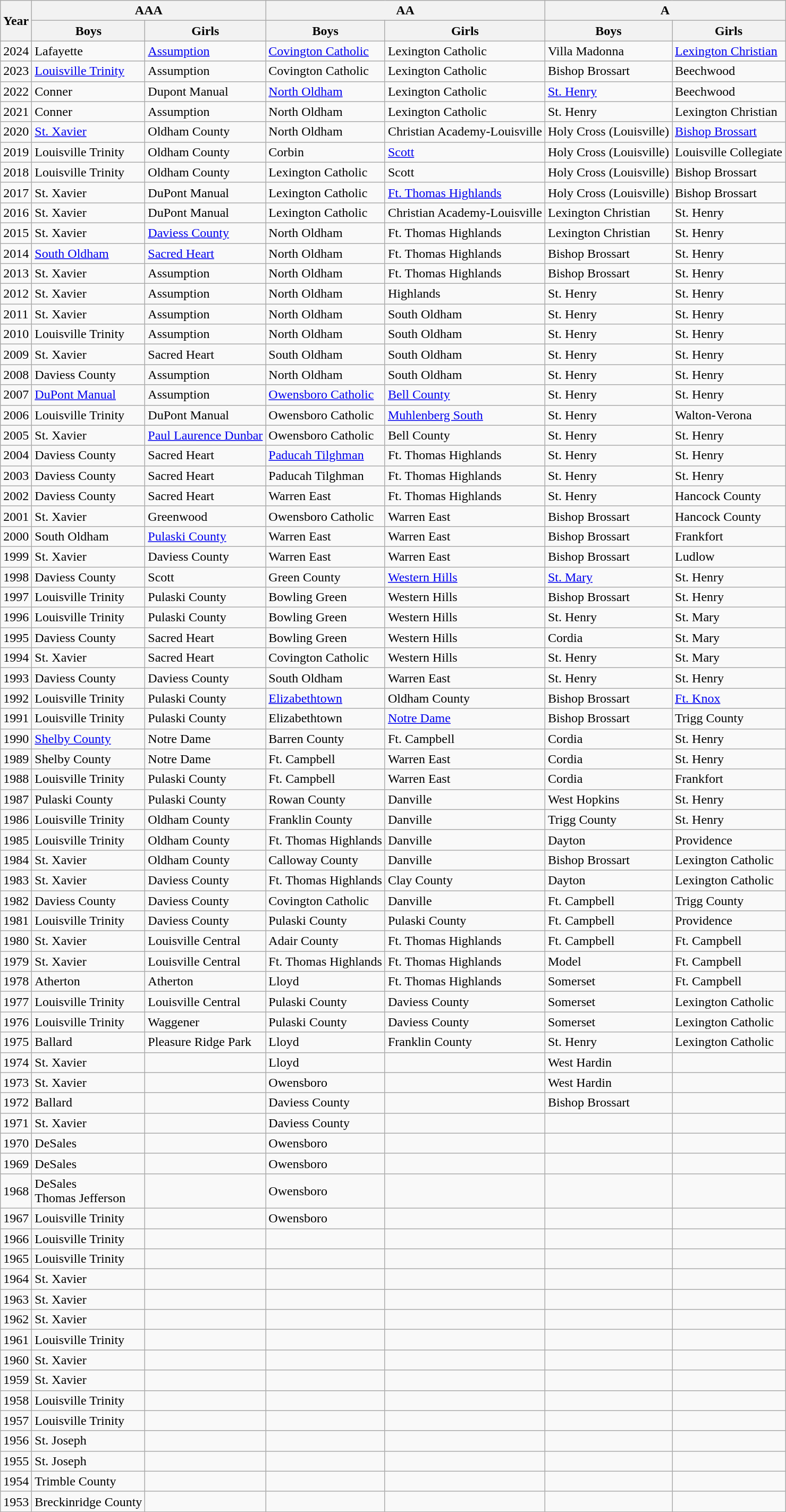<table class="wikitable">
<tr>
<th rowspan="2">Year</th>
<th colspan="2">AAA</th>
<th colspan="2">AA</th>
<th colspan="2">A</th>
</tr>
<tr>
<th>Boys</th>
<th>Girls</th>
<th>Boys</th>
<th>Girls</th>
<th>Boys</th>
<th>Girls</th>
</tr>
<tr>
<td>2024</td>
<td>Lafayette</td>
<td><a href='#'>Assumption</a></td>
<td><a href='#'>Covington Catholic</a></td>
<td>Lexington Catholic</td>
<td>Villa Madonna</td>
<td><a href='#'>Lexington Christian</a></td>
</tr>
<tr>
<td>2023</td>
<td><a href='#'>Louisville Trinity</a></td>
<td>Assumption</td>
<td>Covington Catholic</td>
<td>Lexington Catholic</td>
<td>Bishop Brossart</td>
<td>Beechwood</td>
</tr>
<tr>
<td>2022</td>
<td>Conner</td>
<td>Dupont Manual</td>
<td><a href='#'>North Oldham</a></td>
<td>Lexington Catholic</td>
<td><a href='#'>St. Henry</a></td>
<td>Beechwood</td>
</tr>
<tr>
<td>2021</td>
<td>Conner</td>
<td>Assumption</td>
<td>North Oldham</td>
<td>Lexington Catholic</td>
<td>St. Henry</td>
<td>Lexington Christian</td>
</tr>
<tr>
<td>2020</td>
<td><a href='#'>St. Xavier</a></td>
<td>Oldham County</td>
<td>North Oldham</td>
<td>Christian Academy-Louisville</td>
<td>Holy Cross (Louisville)</td>
<td><a href='#'>Bishop Brossart</a></td>
</tr>
<tr>
<td>2019</td>
<td>Louisville Trinity</td>
<td>Oldham County</td>
<td>Corbin</td>
<td><a href='#'>Scott</a></td>
<td>Holy Cross (Louisville)</td>
<td>Louisville Collegiate</td>
</tr>
<tr>
<td>2018</td>
<td>Louisville Trinity</td>
<td>Oldham County</td>
<td>Lexington Catholic</td>
<td>Scott</td>
<td>Holy Cross (Louisville)</td>
<td>Bishop Brossart</td>
</tr>
<tr>
<td>2017</td>
<td>St. Xavier</td>
<td>DuPont Manual</td>
<td>Lexington Catholic</td>
<td><a href='#'>Ft. Thomas Highlands</a></td>
<td>Holy Cross (Louisville)</td>
<td>Bishop Brossart</td>
</tr>
<tr>
<td>2016</td>
<td>St. Xavier</td>
<td>DuPont Manual</td>
<td>Lexington Catholic</td>
<td>Christian Academy-Louisville</td>
<td>Lexington Christian</td>
<td>St. Henry</td>
</tr>
<tr>
<td>2015</td>
<td>St. Xavier</td>
<td><a href='#'>Daviess County</a></td>
<td>North Oldham</td>
<td>Ft. Thomas Highlands</td>
<td>Lexington Christian</td>
<td>St. Henry</td>
</tr>
<tr>
<td>2014</td>
<td><a href='#'>South Oldham</a></td>
<td><a href='#'>Sacred Heart</a></td>
<td>North Oldham</td>
<td>Ft. Thomas Highlands</td>
<td>Bishop Brossart</td>
<td>St. Henry</td>
</tr>
<tr>
<td>2013</td>
<td>St. Xavier</td>
<td>Assumption</td>
<td>North Oldham</td>
<td>Ft. Thomas Highlands</td>
<td>Bishop Brossart</td>
<td>St. Henry</td>
</tr>
<tr>
<td>2012</td>
<td>St. Xavier</td>
<td>Assumption</td>
<td>North Oldham</td>
<td>Highlands</td>
<td>St. Henry</td>
<td>St. Henry</td>
</tr>
<tr>
<td>2011</td>
<td>St. Xavier</td>
<td>Assumption</td>
<td>North Oldham</td>
<td>South Oldham</td>
<td>St. Henry</td>
<td>St. Henry</td>
</tr>
<tr>
<td>2010</td>
<td>Louisville Trinity</td>
<td>Assumption</td>
<td>North Oldham</td>
<td>South Oldham</td>
<td>St. Henry</td>
<td>St. Henry</td>
</tr>
<tr>
<td>2009</td>
<td>St. Xavier</td>
<td>Sacred Heart</td>
<td>South Oldham</td>
<td>South Oldham</td>
<td>St. Henry</td>
<td>St. Henry</td>
</tr>
<tr>
<td>2008</td>
<td>Daviess County</td>
<td>Assumption</td>
<td>North Oldham</td>
<td>South Oldham</td>
<td>St. Henry</td>
<td>St. Henry</td>
</tr>
<tr>
<td>2007</td>
<td><a href='#'>DuPont Manual</a></td>
<td>Assumption</td>
<td><a href='#'>Owensboro Catholic</a></td>
<td><a href='#'>Bell County</a></td>
<td>St. Henry</td>
<td>St. Henry</td>
</tr>
<tr>
<td>2006</td>
<td>Louisville Trinity</td>
<td>DuPont Manual</td>
<td>Owensboro Catholic</td>
<td><a href='#'>Muhlenberg South</a></td>
<td>St. Henry</td>
<td>Walton-Verona</td>
</tr>
<tr>
<td>2005</td>
<td>St. Xavier</td>
<td><a href='#'>Paul Laurence Dunbar</a></td>
<td>Owensboro Catholic</td>
<td>Bell County</td>
<td>St. Henry</td>
<td>St. Henry</td>
</tr>
<tr>
<td>2004</td>
<td>Daviess County</td>
<td>Sacred Heart</td>
<td><a href='#'>Paducah Tilghman</a></td>
<td>Ft. Thomas Highlands</td>
<td>St. Henry</td>
<td>St. Henry</td>
</tr>
<tr>
<td>2003</td>
<td>Daviess County</td>
<td>Sacred Heart</td>
<td>Paducah Tilghman</td>
<td>Ft. Thomas Highlands</td>
<td>St. Henry</td>
<td>St. Henry</td>
</tr>
<tr>
<td>2002</td>
<td>Daviess County</td>
<td>Sacred Heart</td>
<td>Warren East</td>
<td>Ft. Thomas Highlands</td>
<td>St. Henry</td>
<td>Hancock County</td>
</tr>
<tr>
<td>2001</td>
<td>St. Xavier</td>
<td>Greenwood</td>
<td>Owensboro Catholic</td>
<td>Warren East</td>
<td>Bishop Brossart</td>
<td>Hancock County</td>
</tr>
<tr>
<td>2000</td>
<td>South Oldham</td>
<td><a href='#'>Pulaski County</a></td>
<td>Warren East</td>
<td>Warren East</td>
<td>Bishop Brossart</td>
<td>Frankfort</td>
</tr>
<tr>
<td>1999</td>
<td>St. Xavier</td>
<td>Daviess County</td>
<td>Warren East</td>
<td>Warren East</td>
<td>Bishop Brossart</td>
<td>Ludlow</td>
</tr>
<tr>
<td>1998</td>
<td>Daviess County</td>
<td>Scott</td>
<td>Green County</td>
<td><a href='#'>Western Hills</a></td>
<td><a href='#'>St. Mary</a></td>
<td>St. Henry</td>
</tr>
<tr>
<td>1997</td>
<td>Louisville Trinity</td>
<td>Pulaski County</td>
<td>Bowling Green</td>
<td>Western Hills</td>
<td>Bishop Brossart</td>
<td>St. Henry</td>
</tr>
<tr>
<td>1996</td>
<td>Louisville Trinity</td>
<td>Pulaski County</td>
<td>Bowling Green</td>
<td>Western Hills</td>
<td>St. Henry</td>
<td>St. Mary</td>
</tr>
<tr>
<td>1995</td>
<td>Daviess County</td>
<td>Sacred Heart</td>
<td>Bowling Green</td>
<td>Western Hills</td>
<td>Cordia</td>
<td>St. Mary</td>
</tr>
<tr>
<td>1994</td>
<td>St. Xavier</td>
<td>Sacred Heart</td>
<td>Covington Catholic</td>
<td>Western Hills</td>
<td>St. Henry</td>
<td>St. Mary</td>
</tr>
<tr>
<td>1993</td>
<td>Daviess County</td>
<td>Daviess County</td>
<td>South Oldham</td>
<td>Warren East</td>
<td>St. Henry</td>
<td>St. Henry</td>
</tr>
<tr>
<td>1992</td>
<td>Louisville Trinity</td>
<td>Pulaski County</td>
<td><a href='#'>Elizabethtown</a></td>
<td>Oldham County</td>
<td>Bishop Brossart</td>
<td><a href='#'>Ft. Knox</a></td>
</tr>
<tr>
<td>1991</td>
<td>Louisville Trinity</td>
<td>Pulaski County</td>
<td>Elizabethtown</td>
<td><a href='#'>Notre Dame</a></td>
<td>Bishop Brossart</td>
<td>Trigg County</td>
</tr>
<tr>
<td>1990</td>
<td><a href='#'>Shelby County</a></td>
<td>Notre Dame</td>
<td>Barren County</td>
<td>Ft. Campbell</td>
<td>Cordia</td>
<td>St. Henry</td>
</tr>
<tr>
<td>1989</td>
<td>Shelby County</td>
<td>Notre Dame</td>
<td>Ft. Campbell</td>
<td>Warren East</td>
<td>Cordia</td>
<td>St. Henry</td>
</tr>
<tr>
<td>1988</td>
<td>Louisville Trinity</td>
<td>Pulaski County</td>
<td>Ft. Campbell</td>
<td>Warren East</td>
<td>Cordia</td>
<td>Frankfort</td>
</tr>
<tr>
<td>1987</td>
<td>Pulaski County</td>
<td>Pulaski County</td>
<td>Rowan County</td>
<td>Danville</td>
<td>West Hopkins</td>
<td>St. Henry</td>
</tr>
<tr>
<td>1986</td>
<td>Louisville Trinity</td>
<td>Oldham County</td>
<td>Franklin County</td>
<td>Danville</td>
<td>Trigg County</td>
<td>St. Henry</td>
</tr>
<tr>
<td>1985</td>
<td>Louisville Trinity</td>
<td>Oldham County</td>
<td>Ft. Thomas Highlands</td>
<td>Danville</td>
<td>Dayton</td>
<td>Providence</td>
</tr>
<tr>
<td>1984</td>
<td>St. Xavier</td>
<td>Oldham County</td>
<td>Calloway County</td>
<td>Danville</td>
<td>Bishop Brossart</td>
<td>Lexington Catholic</td>
</tr>
<tr>
<td>1983</td>
<td>St. Xavier</td>
<td>Daviess County</td>
<td>Ft. Thomas Highlands</td>
<td>Clay County</td>
<td>Dayton</td>
<td>Lexington Catholic</td>
</tr>
<tr>
<td>1982</td>
<td>Daviess County</td>
<td>Daviess County</td>
<td>Covington Catholic</td>
<td>Danville</td>
<td>Ft. Campbell</td>
<td>Trigg County</td>
</tr>
<tr>
<td>1981</td>
<td>Louisville Trinity</td>
<td>Daviess County</td>
<td>Pulaski County</td>
<td>Pulaski County</td>
<td>Ft. Campbell</td>
<td>Providence</td>
</tr>
<tr>
<td>1980</td>
<td>St. Xavier</td>
<td>Louisville Central</td>
<td>Adair County</td>
<td>Ft. Thomas Highlands</td>
<td>Ft. Campbell</td>
<td>Ft. Campbell</td>
</tr>
<tr>
<td>1979</td>
<td>St. Xavier</td>
<td>Louisville Central</td>
<td>Ft. Thomas Highlands</td>
<td>Ft. Thomas Highlands</td>
<td>Model</td>
<td>Ft. Campbell</td>
</tr>
<tr>
<td>1978</td>
<td>Atherton</td>
<td>Atherton</td>
<td>Lloyd</td>
<td>Ft. Thomas Highlands</td>
<td>Somerset</td>
<td>Ft. Campbell</td>
</tr>
<tr>
<td>1977</td>
<td>Louisville Trinity</td>
<td>Louisville Central</td>
<td>Pulaski County</td>
<td>Daviess County</td>
<td>Somerset</td>
<td>Lexington Catholic</td>
</tr>
<tr>
<td>1976</td>
<td>Louisville Trinity</td>
<td>Waggener</td>
<td>Pulaski County</td>
<td>Daviess County</td>
<td>Somerset</td>
<td>Lexington Catholic</td>
</tr>
<tr>
<td>1975</td>
<td>Ballard</td>
<td>Pleasure Ridge Park</td>
<td>Lloyd</td>
<td>Franklin County</td>
<td>St. Henry</td>
<td>Lexington Catholic</td>
</tr>
<tr>
<td>1974</td>
<td>St. Xavier</td>
<td></td>
<td>Lloyd</td>
<td></td>
<td>West Hardin</td>
<td></td>
</tr>
<tr>
<td>1973</td>
<td>St. Xavier</td>
<td></td>
<td>Owensboro</td>
<td></td>
<td>West Hardin</td>
<td></td>
</tr>
<tr>
<td>1972</td>
<td>Ballard</td>
<td></td>
<td>Daviess County</td>
<td></td>
<td>Bishop Brossart</td>
<td></td>
</tr>
<tr>
<td>1971</td>
<td>St. Xavier</td>
<td></td>
<td>Daviess County</td>
<td></td>
<td></td>
<td></td>
</tr>
<tr>
<td>1970</td>
<td>DeSales</td>
<td></td>
<td>Owensboro</td>
<td></td>
<td></td>
<td></td>
</tr>
<tr>
<td>1969</td>
<td>DeSales</td>
<td></td>
<td>Owensboro</td>
<td></td>
<td></td>
<td></td>
</tr>
<tr>
<td>1968</td>
<td>DeSales<br>Thomas Jefferson</td>
<td></td>
<td>Owensboro</td>
<td></td>
<td></td>
<td></td>
</tr>
<tr>
<td>1967</td>
<td>Louisville Trinity</td>
<td></td>
<td>Owensboro</td>
<td></td>
<td></td>
<td></td>
</tr>
<tr>
<td>1966</td>
<td>Louisville Trinity</td>
<td></td>
<td></td>
<td></td>
<td></td>
<td></td>
</tr>
<tr>
<td>1965</td>
<td>Louisville Trinity</td>
<td></td>
<td></td>
<td></td>
<td></td>
<td></td>
</tr>
<tr>
<td>1964</td>
<td>St. Xavier</td>
<td></td>
<td></td>
<td></td>
<td></td>
<td></td>
</tr>
<tr>
<td>1963</td>
<td>St. Xavier</td>
<td></td>
<td></td>
<td></td>
<td></td>
<td></td>
</tr>
<tr>
<td>1962</td>
<td>St. Xavier</td>
<td></td>
<td></td>
<td></td>
<td></td>
<td></td>
</tr>
<tr>
<td>1961</td>
<td>Louisville Trinity</td>
<td></td>
<td></td>
<td></td>
<td></td>
<td></td>
</tr>
<tr>
<td>1960</td>
<td>St. Xavier</td>
<td></td>
<td></td>
<td></td>
<td></td>
<td></td>
</tr>
<tr>
<td>1959</td>
<td>St. Xavier</td>
<td></td>
<td></td>
<td></td>
<td></td>
<td></td>
</tr>
<tr>
<td>1958</td>
<td>Louisville Trinity</td>
<td></td>
<td></td>
<td></td>
<td></td>
<td></td>
</tr>
<tr>
<td>1957</td>
<td>Louisville Trinity</td>
<td></td>
<td></td>
<td></td>
<td></td>
<td></td>
</tr>
<tr>
<td>1956</td>
<td>St. Joseph</td>
<td></td>
<td></td>
<td></td>
<td></td>
<td></td>
</tr>
<tr>
<td>1955</td>
<td>St. Joseph</td>
<td></td>
<td></td>
<td></td>
<td></td>
<td></td>
</tr>
<tr>
<td>1954</td>
<td>Trimble County</td>
<td></td>
<td></td>
<td></td>
<td></td>
<td></td>
</tr>
<tr>
<td>1953</td>
<td>Breckinridge County</td>
<td></td>
<td></td>
<td></td>
<td></td>
<td></td>
</tr>
</table>
